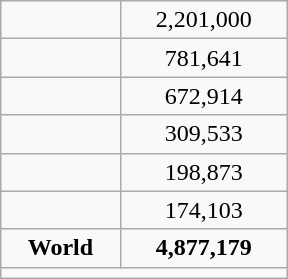<table class="wikitable" style="float:right; width:12em; text-align:center;">
<tr>
<td></td>
<td>2,201,000</td>
</tr>
<tr>
<td></td>
<td>781,641</td>
</tr>
<tr>
<td></td>
<td>672,914</td>
</tr>
<tr>
<td></td>
<td>309,533</td>
</tr>
<tr>
<td></td>
<td>198,873</td>
</tr>
<tr>
<td></td>
<td>174,103</td>
</tr>
<tr>
<td><strong>World</strong></td>
<td><strong>4,877,179</strong></td>
</tr>
<tr>
<td colspan=2></td>
</tr>
</table>
